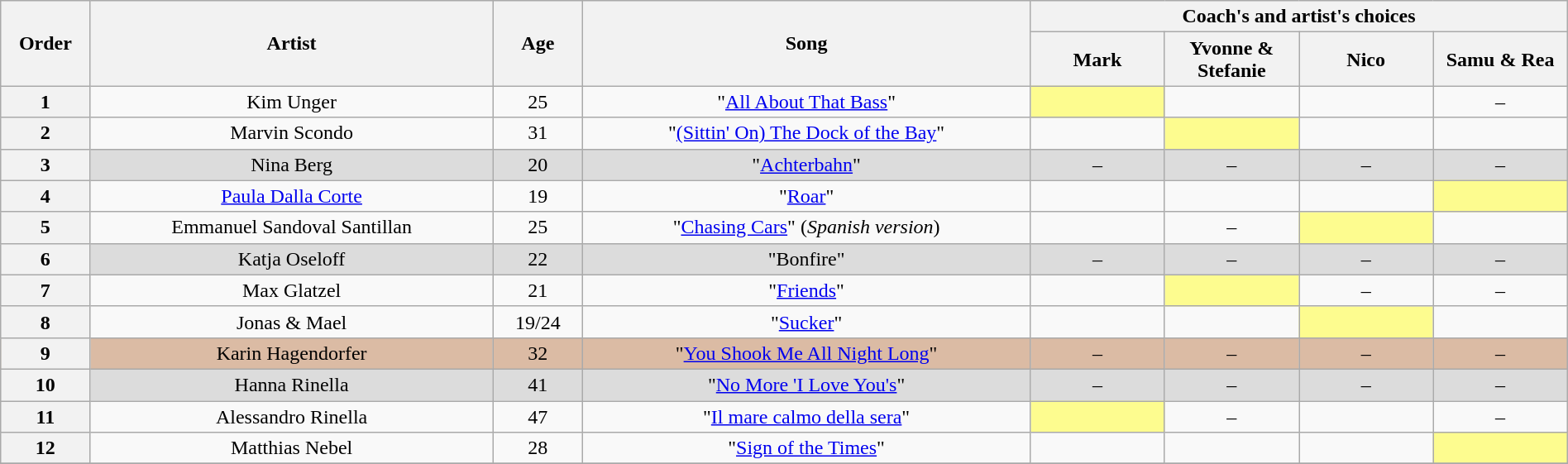<table class="wikitable" style="text-align:center; width:100%;">
<tr>
<th scope="col" rowspan="2" style="width:04%;">Order</th>
<th scope="col" rowspan="2" style="width:18%;">Artist</th>
<th scope="col" rowspan="2" style="width:04%;">Age</th>
<th scope="col" rowspan="2" style="width:20%;">Song</th>
<th scope="col" colspan="4" style="width:24%;">Coach's and artist's choices</th>
</tr>
<tr>
<th style="width:06%;">Mark</th>
<th style="width:06%;">Yvonne & Stefanie</th>
<th style="width:06%;">Nico</th>
<th style="width:06%;">Samu & Rea</th>
</tr>
<tr>
<th>1</th>
<td>Kim Unger</td>
<td>25</td>
<td>"<a href='#'>All About That Bass</a>"</td>
<td style="background: #fdfc8f;"><strong></strong></td>
<td><strong></strong></td>
<td><strong></strong></td>
<td>–</td>
</tr>
<tr>
<th>2</th>
<td>Marvin Scondo</td>
<td>31</td>
<td>"<a href='#'>(Sittin' On) The Dock of the Bay</a>"</td>
<td><strong></strong></td>
<td style="background: #fdfc8f;"><strong></strong></td>
<td><strong></strong></td>
<td><strong></strong></td>
</tr>
<tr style="background: #dcdcdc;" |>
<th>3</th>
<td>Nina Berg</td>
<td>20</td>
<td>"<a href='#'>Achterbahn</a>"</td>
<td>–</td>
<td>–</td>
<td>–</td>
<td>–</td>
</tr>
<tr>
<th>4</th>
<td><a href='#'>Paula Dalla Corte</a></td>
<td>19</td>
<td>"<a href='#'>Roar</a>"</td>
<td><strong></strong></td>
<td><strong></strong></td>
<td><strong></strong></td>
<td style="background: #fdfc8f;"><strong></strong></td>
</tr>
<tr>
<th>5</th>
<td>Emmanuel Sandoval Santillan</td>
<td>25</td>
<td>"<a href='#'>Chasing Cars</a>" (<em>Spanish version</em>)</td>
<td><strong></strong></td>
<td>–</td>
<td style="background: #fdfc8f;"><strong></strong></td>
<td><strong></strong></td>
</tr>
<tr style="background: #dcdcdc;" |>
<th>6</th>
<td>Katja Oseloff</td>
<td>22</td>
<td>"Bonfire"</td>
<td>–</td>
<td>–</td>
<td>–</td>
<td>–</td>
</tr>
<tr>
<th>7</th>
<td>Max Glatzel</td>
<td>21</td>
<td>"<a href='#'>Friends</a>"</td>
<td><strong></strong></td>
<td style="background: #fdfc8f;"><strong></strong></td>
<td>–</td>
<td>–</td>
</tr>
<tr>
<th>8</th>
<td>Jonas & Mael</td>
<td>19/24</td>
<td>"<a href='#'>Sucker</a>"</td>
<td><strong></strong></td>
<td><strong></strong></td>
<td style="background: #fdfc8f;"><strong></strong></td>
<td><strong></strong></td>
</tr>
<tr style="background: #dbbba4;" |>
<th>9</th>
<td>Karin Hagendorfer</td>
<td>32</td>
<td>"<a href='#'>You Shook Me All Night Long</a>"</td>
<td>–</td>
<td>–</td>
<td>–</td>
<td>–</td>
</tr>
<tr style="background: #dcdcdc;" |>
<th>10</th>
<td>Hanna Rinella</td>
<td>41</td>
<td>"<a href='#'>No More 'I Love You's</a>"</td>
<td>–</td>
<td>–</td>
<td>–</td>
<td>–</td>
</tr>
<tr>
<th>11</th>
<td>Alessandro Rinella</td>
<td>47</td>
<td>"<a href='#'>Il mare calmo della sera</a>"</td>
<td style="background: #fdfc8f;"><strong></strong></td>
<td>–</td>
<td><strong></strong></td>
<td>– </td>
</tr>
<tr>
<th>12</th>
<td>Matthias Nebel </td>
<td>28</td>
<td>"<a href='#'>Sign of the Times</a>"</td>
<td><strong></strong></td>
<td><strong></strong></td>
<td><strong></strong></td>
<td style="background: #fdfc8f;"><strong></strong></td>
</tr>
<tr>
</tr>
</table>
